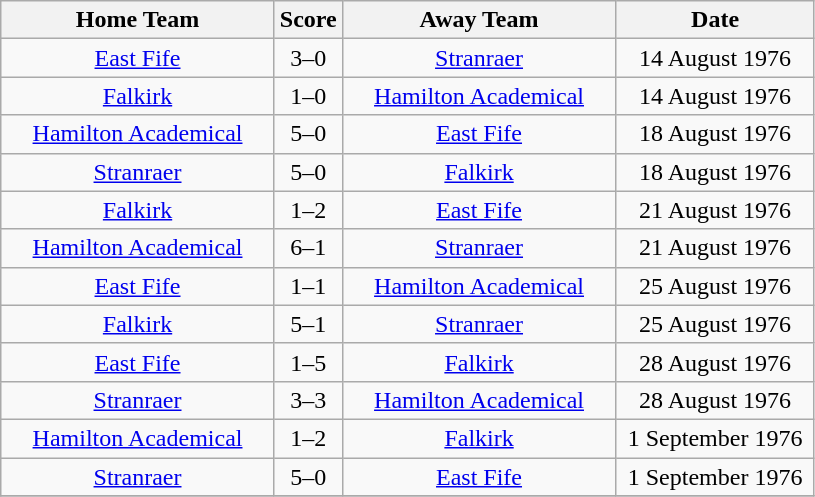<table class="wikitable" style="text-align:center;">
<tr>
<th width=175>Home Team</th>
<th width=20>Score</th>
<th width=175>Away Team</th>
<th width= 125>Date</th>
</tr>
<tr>
<td><a href='#'>East Fife</a></td>
<td>3–0</td>
<td><a href='#'>Stranraer</a></td>
<td>14 August 1976</td>
</tr>
<tr>
<td><a href='#'>Falkirk</a></td>
<td>1–0</td>
<td><a href='#'>Hamilton Academical</a></td>
<td>14 August 1976</td>
</tr>
<tr>
<td><a href='#'>Hamilton Academical</a></td>
<td>5–0</td>
<td><a href='#'>East Fife</a></td>
<td>18 August 1976</td>
</tr>
<tr>
<td><a href='#'>Stranraer</a></td>
<td>5–0</td>
<td><a href='#'>Falkirk</a></td>
<td>18 August 1976</td>
</tr>
<tr>
<td><a href='#'>Falkirk</a></td>
<td>1–2</td>
<td><a href='#'>East Fife</a></td>
<td>21 August 1976</td>
</tr>
<tr>
<td><a href='#'>Hamilton Academical</a></td>
<td>6–1</td>
<td><a href='#'>Stranraer</a></td>
<td>21 August 1976</td>
</tr>
<tr>
<td><a href='#'>East Fife</a></td>
<td>1–1</td>
<td><a href='#'>Hamilton Academical</a></td>
<td>25 August 1976</td>
</tr>
<tr>
<td><a href='#'>Falkirk</a></td>
<td>5–1</td>
<td><a href='#'>Stranraer</a></td>
<td>25 August 1976</td>
</tr>
<tr>
<td><a href='#'>East Fife</a></td>
<td>1–5</td>
<td><a href='#'>Falkirk</a></td>
<td>28 August 1976</td>
</tr>
<tr>
<td><a href='#'>Stranraer</a></td>
<td>3–3</td>
<td><a href='#'>Hamilton Academical</a></td>
<td>28 August 1976</td>
</tr>
<tr>
<td><a href='#'>Hamilton Academical</a></td>
<td>1–2</td>
<td><a href='#'>Falkirk</a></td>
<td>1 September 1976</td>
</tr>
<tr>
<td><a href='#'>Stranraer</a></td>
<td>5–0</td>
<td><a href='#'>East Fife</a></td>
<td>1 September 1976</td>
</tr>
<tr>
</tr>
</table>
